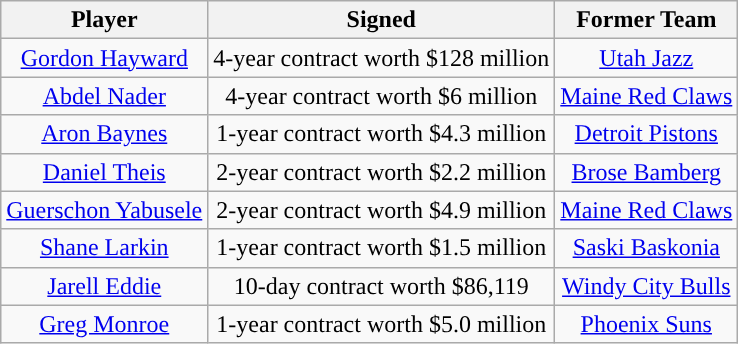<table class="wikitable sortable sortable">
<tr>
<th>Player</th>
<th>Signed</th>
<th>Former Team</th>
</tr>
<tr style="text-align: center">
<td><a href='#'>Gordon Hayward</a></td>
<td>4-year contract worth $128 million</td>
<td><a href='#'>Utah Jazz</a></td>
</tr>
<tr style="text-align: center">
<td><a href='#'>Abdel Nader</a></td>
<td>4-year contract worth $6 million</td>
<td><a href='#'>Maine Red Claws</a></td>
</tr>
<tr style="text-align: center">
<td><a href='#'>Aron Baynes</a></td>
<td>1-year contract worth $4.3 million</td>
<td><a href='#'>Detroit Pistons</a></td>
</tr>
<tr style="text-align: center">
<td><a href='#'>Daniel Theis</a></td>
<td>2-year contract worth $2.2 million</td>
<td> <a href='#'>Brose Bamberg</a></td>
</tr>
<tr style="text-align: center">
<td><a href='#'>Guerschon Yabusele</a></td>
<td>2-year contract worth $4.9 million</td>
<td><a href='#'>Maine Red Claws</a></td>
</tr>
<tr style="text-align: center">
<td><a href='#'>Shane Larkin</a></td>
<td>1-year contract worth $1.5 million</td>
<td> <a href='#'>Saski Baskonia</a></td>
</tr>
<tr style="text-align: center">
<td><a href='#'>Jarell Eddie</a></td>
<td>10-day contract worth $86,119</td>
<td><a href='#'>Windy City Bulls</a></td>
</tr>
<tr style="text-align: center">
<td><a href='#'>Greg Monroe</a></td>
<td>1-year contract worth $5.0 million</td>
<td><a href='#'>Phoenix Suns</a></td>
</tr>
</table>
